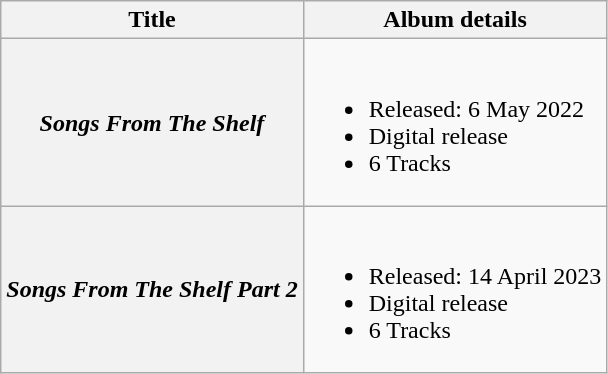<table class="wikitable plainrowheaders">
<tr>
<th>Title</th>
<th>Album details</th>
</tr>
<tr>
<th scope="row"><em>Songs From The Shelf</em></th>
<td><br><ul><li>Released: 6 May 2022</li><li>Digital release</li><li>6 Tracks</li></ul></td>
</tr>
<tr>
<th scope="row"><em>Songs From The Shelf Part 2</em></th>
<td><br><ul><li>Released: 14 April 2023</li><li>Digital release</li><li>6 Tracks</li></ul></td>
</tr>
</table>
